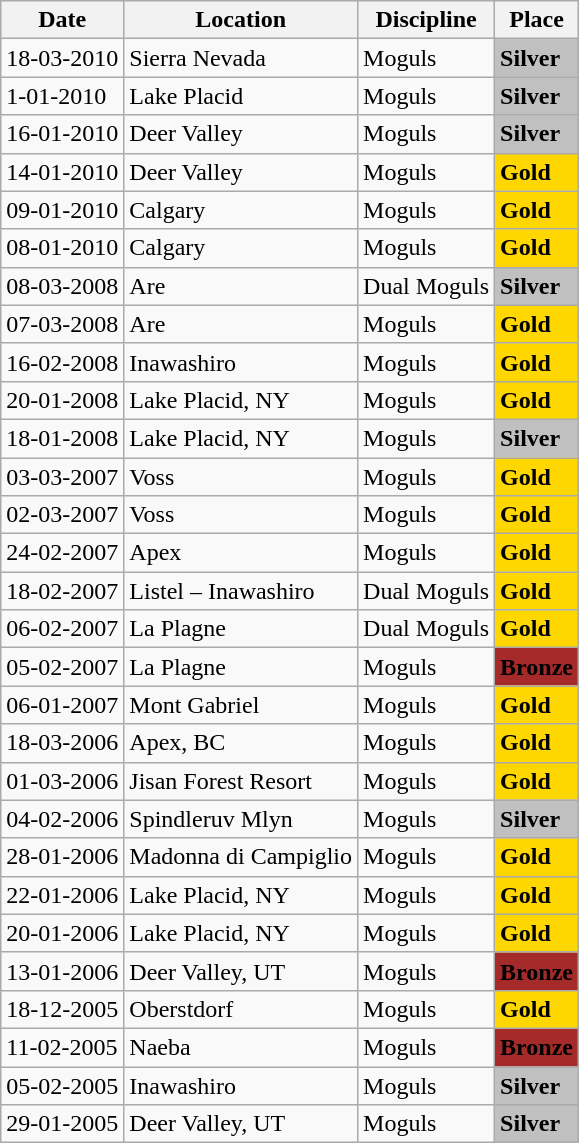<table class=wikitable>
<tr>
<th>Date</th>
<th>Location</th>
<th>Discipline</th>
<th>Place</th>
</tr>
<tr>
<td>18-03-2010</td>
<td>Sierra Nevada</td>
<td>Moguls</td>
<td style="background:Silver;"><strong>Silver</strong></td>
</tr>
<tr>
<td>1-01-2010</td>
<td>Lake Placid</td>
<td>Moguls</td>
<td style="background:Silver;"><strong>Silver</strong></td>
</tr>
<tr>
<td>16-01-2010</td>
<td>Deer Valley</td>
<td>Moguls</td>
<td style="background:Silver;"><strong>Silver</strong></td>
</tr>
<tr>
<td>14-01-2010</td>
<td>Deer Valley</td>
<td>Moguls</td>
<td style="background:Gold;"><strong>Gold</strong></td>
</tr>
<tr>
<td>09-01-2010</td>
<td>Calgary</td>
<td>Moguls</td>
<td style="background:Gold;"><strong>Gold</strong></td>
</tr>
<tr>
<td>08-01-2010</td>
<td>Calgary</td>
<td>Moguls</td>
<td style="background:Gold;"><strong>Gold</strong></td>
</tr>
<tr>
<td>08-03-2008</td>
<td>Are</td>
<td>Dual Moguls</td>
<td style="background:Silver;"><strong>Silver</strong></td>
</tr>
<tr>
<td>07-03-2008</td>
<td>Are</td>
<td>Moguls</td>
<td style="background:Gold;"><strong>Gold</strong></td>
</tr>
<tr>
<td>16-02-2008</td>
<td>Inawashiro</td>
<td>Moguls</td>
<td style="background:Gold;"><strong>Gold</strong></td>
</tr>
<tr>
<td>20-01-2008</td>
<td>Lake Placid, NY</td>
<td>Moguls</td>
<td style="background:Gold;"><strong>Gold</strong></td>
</tr>
<tr>
<td>18-01-2008</td>
<td>Lake Placid, NY</td>
<td>Moguls</td>
<td style="background:Silver;"><strong>Silver</strong></td>
</tr>
<tr>
<td>03-03-2007</td>
<td>Voss</td>
<td>Moguls</td>
<td style="background:Gold;"><strong>Gold</strong></td>
</tr>
<tr>
<td>02-03-2007</td>
<td>Voss</td>
<td>Moguls</td>
<td style="background:Gold;"><strong>Gold</strong></td>
</tr>
<tr>
<td>24-02-2007</td>
<td>Apex</td>
<td>Moguls</td>
<td style="background:Gold;"><strong>Gold</strong></td>
</tr>
<tr>
<td>18-02-2007</td>
<td>Listel – Inawashiro</td>
<td>Dual Moguls</td>
<td style="background:Gold;"><strong>Gold</strong></td>
</tr>
<tr>
<td>06-02-2007</td>
<td>La Plagne</td>
<td>Dual Moguls</td>
<td style="background:Gold;"><strong>Gold</strong></td>
</tr>
<tr>
<td>05-02-2007</td>
<td>La Plagne</td>
<td>Moguls</td>
<td style="background:Brown;"><strong>Bronze</strong></td>
</tr>
<tr>
<td>06-01-2007</td>
<td>Mont Gabriel</td>
<td>Moguls</td>
<td style="background:Gold;"><strong>Gold</strong></td>
</tr>
<tr>
<td>18-03-2006</td>
<td>Apex, BC</td>
<td>Moguls</td>
<td style="background:Gold;"><strong>Gold</strong></td>
</tr>
<tr>
<td>01-03-2006</td>
<td>Jisan Forest Resort</td>
<td>Moguls</td>
<td style="background:Gold;"><strong>Gold</strong></td>
</tr>
<tr>
<td>04-02-2006</td>
<td>Spindleruv Mlyn</td>
<td>Moguls</td>
<td style="background:Silver;"><strong>Silver</strong></td>
</tr>
<tr>
<td>28-01-2006</td>
<td>Madonna di Campiglio</td>
<td>Moguls</td>
<td style="background:Gold;"><strong>Gold</strong></td>
</tr>
<tr>
<td>22-01-2006</td>
<td>Lake Placid, NY</td>
<td>Moguls</td>
<td style="background:Gold;"><strong>Gold</strong></td>
</tr>
<tr>
<td>20-01-2006</td>
<td>Lake Placid, NY</td>
<td>Moguls</td>
<td style="background:Gold;"><strong>Gold</strong></td>
</tr>
<tr>
<td>13-01-2006</td>
<td>Deer Valley, UT</td>
<td>Moguls</td>
<td style="background:Brown;"><strong> Bronze </strong></td>
</tr>
<tr>
<td>18-12-2005</td>
<td>Oberstdorf</td>
<td>Moguls</td>
<td style="background:Gold;"><strong>Gold</strong></td>
</tr>
<tr>
<td>11-02-2005</td>
<td>Naeba</td>
<td>Moguls</td>
<td style="background:Brown;"><strong> Bronze </strong></td>
</tr>
<tr>
<td>05-02-2005</td>
<td>Inawashiro</td>
<td>Moguls</td>
<td style="background:Silver;"><strong>Silver</strong></td>
</tr>
<tr>
<td>29-01-2005</td>
<td>Deer Valley, UT</td>
<td>Moguls</td>
<td style="background:Silver;"><strong>Silver</strong></td>
</tr>
</table>
